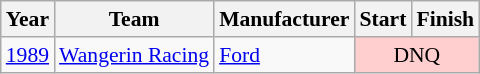<table class="wikitable" style="font-size: 90%;">
<tr>
<th>Year</th>
<th>Team</th>
<th>Manufacturer</th>
<th>Start</th>
<th>Finish</th>
</tr>
<tr>
<td><a href='#'>1989</a></td>
<td><a href='#'>Wangerin Racing</a></td>
<td><a href='#'>Ford</a></td>
<td align=center colspan=2 style="background:#FFCFCF;">DNQ</td>
</tr>
</table>
